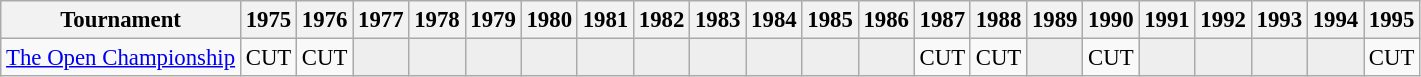<table class="wikitable" style="font-size:95%;text-align:center;">
<tr>
<th>Tournament</th>
<th>1975</th>
<th>1976</th>
<th>1977</th>
<th>1978</th>
<th>1979</th>
<th>1980</th>
<th>1981</th>
<th>1982</th>
<th>1983</th>
<th>1984</th>
<th>1985</th>
<th>1986</th>
<th>1987</th>
<th>1988</th>
<th>1989</th>
<th>1990</th>
<th>1991</th>
<th>1992</th>
<th>1993</th>
<th>1994</th>
<th>1995</th>
</tr>
<tr>
<td><a href='#'>The Open Championship</a></td>
<td>CUT</td>
<td>CUT</td>
<td style="background:#eeeeee;"></td>
<td style="background:#eeeeee;"></td>
<td style="background:#eeeeee;"></td>
<td style="background:#eeeeee;"></td>
<td style="background:#eeeeee;"></td>
<td style="background:#eeeeee;"></td>
<td style="background:#eeeeee;"></td>
<td style="background:#eeeeee;"></td>
<td style="background:#eeeeee;"></td>
<td style="background:#eeeeee;"></td>
<td>CUT</td>
<td>CUT</td>
<td style="background:#eeeeee;"></td>
<td>CUT</td>
<td style="background:#eeeeee;"></td>
<td style="background:#eeeeee;"></td>
<td style="background:#eeeeee;"></td>
<td style="background:#eeeeee;"></td>
<td>CUT</td>
</tr>
</table>
